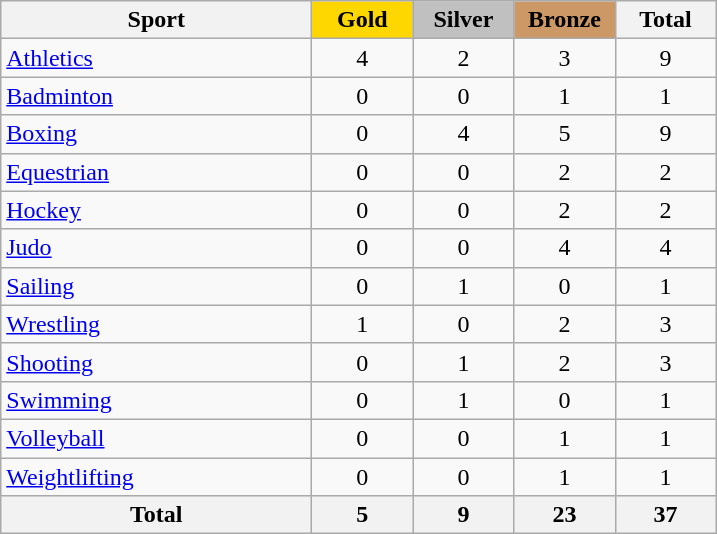<table class="wikitable" style="text-align:center;">
<tr>
<th width=200>Sport</th>
<td bgcolor=gold width=60><strong>Gold</strong></td>
<td bgcolor=silver width=60><strong>Silver</strong></td>
<td bgcolor=#cc9966 width=60><strong>Bronze</strong></td>
<th width=60>Total</th>
</tr>
<tr>
<td align=left><a href='#'>Athletics</a></td>
<td>4</td>
<td>2</td>
<td>3</td>
<td>9</td>
</tr>
<tr>
<td align=left><a href='#'>Badminton</a></td>
<td>0</td>
<td>0</td>
<td>1</td>
<td>1</td>
</tr>
<tr>
<td align=left><a href='#'>Boxing</a></td>
<td>0</td>
<td>4</td>
<td>5</td>
<td>9</td>
</tr>
<tr>
<td align=left><a href='#'>Equestrian</a></td>
<td>0</td>
<td>0</td>
<td>2</td>
<td>2</td>
</tr>
<tr>
<td align=left><a href='#'>Hockey</a></td>
<td>0</td>
<td>0</td>
<td>2</td>
<td>2</td>
</tr>
<tr>
<td align=left><a href='#'>Judo</a></td>
<td>0</td>
<td>0</td>
<td>4</td>
<td>4</td>
</tr>
<tr>
<td align=left><a href='#'>Sailing</a></td>
<td>0</td>
<td>1</td>
<td>0</td>
<td>1</td>
</tr>
<tr>
<td align=left><a href='#'>Wrestling</a></td>
<td>1</td>
<td>0</td>
<td>2</td>
<td>3</td>
</tr>
<tr>
<td align=left><a href='#'>Shooting</a></td>
<td>0</td>
<td>1</td>
<td>2</td>
<td>3</td>
</tr>
<tr>
<td align=left><a href='#'>Swimming</a></td>
<td>0</td>
<td>1</td>
<td>0</td>
<td>1</td>
</tr>
<tr>
<td align=left><a href='#'>Volleyball</a></td>
<td>0</td>
<td>0</td>
<td>1</td>
<td>1</td>
</tr>
<tr>
<td align=left><a href='#'>Weightlifting</a></td>
<td>0</td>
<td>0</td>
<td>1</td>
<td>1</td>
</tr>
<tr>
<th>Total</th>
<th>5</th>
<th>9</th>
<th>23</th>
<th>37</th>
</tr>
</table>
